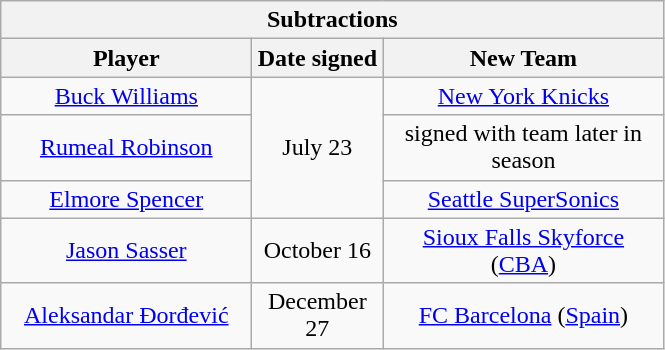<table class="wikitable" style="text-align:center">
<tr>
<th colspan=3>Subtractions</th>
</tr>
<tr>
<th style="width:160px">Player</th>
<th style="width:80px">Date signed</th>
<th style="width:180px">New Team</th>
</tr>
<tr>
<td><a href='#'>Buck Williams</a></td>
<td rowspan=3>July 23</td>
<td><a href='#'>New York Knicks</a></td>
</tr>
<tr>
<td><a href='#'>Rumeal Robinson</a></td>
<td>signed with team later in season</td>
</tr>
<tr>
<td><a href='#'>Elmore Spencer</a></td>
<td><a href='#'>Seattle SuperSonics</a></td>
</tr>
<tr>
<td><a href='#'>Jason Sasser</a></td>
<td>October 16</td>
<td><a href='#'>Sioux Falls Skyforce</a> (<a href='#'>CBA</a>)</td>
</tr>
<tr>
<td><a href='#'>Aleksandar Đorđević</a></td>
<td>December 27</td>
<td><a href='#'>FC Barcelona</a> (<a href='#'>Spain</a>)</td>
</tr>
</table>
